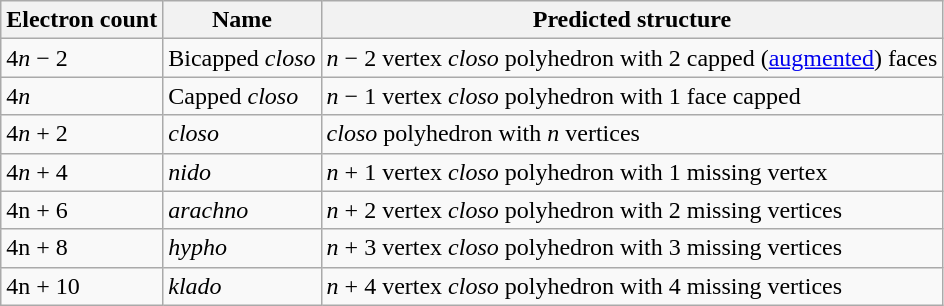<table class="wikitable">
<tr>
<th>Electron count</th>
<th>Name</th>
<th>Predicted structure</th>
</tr>
<tr>
<td>4<em>n</em> − 2</td>
<td>Bicapped <em>closo</em></td>
<td><em>n</em> − 2 vertex <em>closo</em> polyhedron with 2 capped (<a href='#'>augmented</a>) faces</td>
</tr>
<tr>
<td>4<em>n</em></td>
<td>Capped <em>closo</em></td>
<td><em>n</em> − 1 vertex <em>closo</em> polyhedron with 1 face capped</td>
</tr>
<tr>
<td>4<em>n</em> + 2</td>
<td><em>closo</em></td>
<td><em>closo</em> polyhedron with <em>n</em> vertices</td>
</tr>
<tr>
<td>4<em>n</em> + 4</td>
<td><em>nido</em></td>
<td><em>n</em> + 1 vertex <em>closo</em> polyhedron with 1 missing vertex</td>
</tr>
<tr>
<td>4n + 6</td>
<td><em>arachno</em></td>
<td><em>n</em> + 2 vertex <em>closo</em> polyhedron with 2 missing vertices</td>
</tr>
<tr>
<td>4n + 8</td>
<td><em>hypho</em></td>
<td><em>n</em> + 3 vertex <em>closo</em> polyhedron with 3 missing vertices</td>
</tr>
<tr>
<td>4n + 10</td>
<td><em>klado</em></td>
<td><em>n</em> + 4 vertex <em>closo</em> polyhedron with 4 missing vertices</td>
</tr>
</table>
